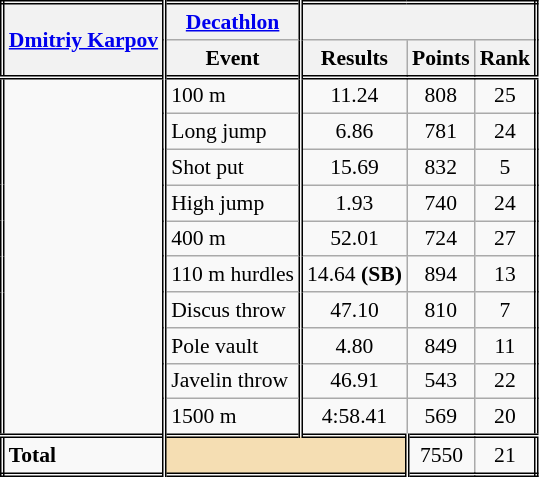<table class=wikitable style="font-size:90%; border: double;">
<tr>
<th style="border-right:double" rowspan="2"><a href='#'>Dmitriy Karpov</a></th>
<th style="border-right:double"><a href='#'>Decathlon</a></th>
<th colspan="3"></th>
</tr>
<tr>
<th style="border-right:double">Event</th>
<th>Results</th>
<th>Points</th>
<th>Rank</th>
</tr>
<tr style="border-top: double;">
<td style="border-right:double" rowspan="10"></td>
<td style="border-right:double">100 m</td>
<td align=center>11.24</td>
<td align=center>808</td>
<td align=center>25</td>
</tr>
<tr>
<td style="border-right:double">Long jump</td>
<td align=center>6.86</td>
<td align=center>781</td>
<td align=center>24</td>
</tr>
<tr>
<td style="border-right:double">Shot put</td>
<td align=center>15.69</td>
<td align=center>832</td>
<td align=center>5</td>
</tr>
<tr>
<td style="border-right:double">High jump</td>
<td align=center>1.93</td>
<td align=center>740</td>
<td align=center>24</td>
</tr>
<tr>
<td style="border-right:double">400 m</td>
<td align=center>52.01</td>
<td align=center>724</td>
<td align=center>27</td>
</tr>
<tr>
<td style="border-right:double">110 m hurdles</td>
<td align=center>14.64 <strong>(SB)</strong></td>
<td align=center>894</td>
<td align=center>13</td>
</tr>
<tr>
<td style="border-right:double">Discus throw</td>
<td align=center>47.10</td>
<td align=center>810</td>
<td align=center>7</td>
</tr>
<tr>
<td style="border-right:double">Pole vault</td>
<td align=center>4.80</td>
<td align=center>849</td>
<td align=center>11</td>
</tr>
<tr>
<td style="border-right:double">Javelin throw</td>
<td align=center>46.91</td>
<td align=center>543</td>
<td align=center>22</td>
</tr>
<tr>
<td style="border-right:double">1500 m</td>
<td align=center>4:58.41</td>
<td align=center>569</td>
<td align=center>20</td>
</tr>
<tr style="border-top: double;">
<td style="border-right:double"><strong>Total</strong></td>
<td colspan="2" style="background:wheat; border-right:double;"></td>
<td align=center>7550</td>
<td align=center>21</td>
</tr>
</table>
